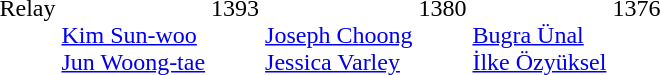<table>
<tr style="vertical-align:top;">
<td>Relay</td>
<td><br><a href='#'>Kim Sun-woo</a><br><a href='#'>Jun Woong-tae</a></td>
<td>1393</td>
<td><br><a href='#'>Joseph Choong</a><br><a href='#'>Jessica Varley</a></td>
<td>1380</td>
<td><br><a href='#'>Bugra Ünal</a><br><a href='#'>İlke Özyüksel</a></td>
<td>1376</td>
</tr>
</table>
